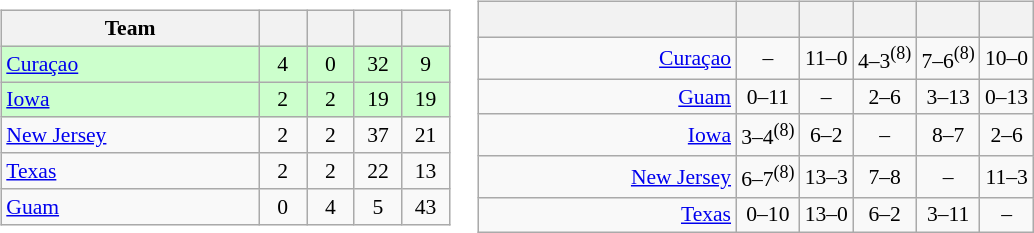<table>
<tr>
<td><br><table class="wikitable" style="text-align: center; font-size: 90%;">
<tr>
<th width=165>Team</th>
<th width=25></th>
<th width=25></th>
<th width=25></th>
<th width=25></th>
</tr>
<tr bgcolor="#ccffcc">
<td align="left"> <a href='#'>Curaçao</a></td>
<td>4</td>
<td>0</td>
<td>32</td>
<td>9</td>
</tr>
<tr bgcolor="#ccffcc">
<td align="left"> <a href='#'>Iowa</a></td>
<td>2</td>
<td>2</td>
<td>19</td>
<td>19</td>
</tr>
<tr>
<td align="left"> <a href='#'>New Jersey</a></td>
<td>2</td>
<td>2</td>
<td>37</td>
<td>21</td>
</tr>
<tr>
<td align="left"> <a href='#'>Texas</a></td>
<td>2</td>
<td>2</td>
<td>22</td>
<td>13</td>
</tr>
<tr>
<td align="left"> <a href='#'>Guam</a></td>
<td>0</td>
<td>4</td>
<td>5</td>
<td>43</td>
</tr>
</table>
</td>
<td><br><table class="wikitable" style="text-align:center; font-size:90%;">
<tr>
<th width=165> </th>
<th></th>
<th></th>
<th></th>
<th></th>
<th></th>
</tr>
<tr>
<td style="text-align:right;"><a href='#'>Curaçao</a> </td>
<td>–</td>
<td>11–0</td>
<td>4–3<sup>(8)</sup></td>
<td>7–6<sup>(8)</sup></td>
<td>10–0</td>
</tr>
<tr>
<td style="text-align:right;"><a href='#'>Guam</a> </td>
<td>0–11</td>
<td>–</td>
<td>2–6</td>
<td>3–13</td>
<td>0–13</td>
</tr>
<tr>
<td style="text-align:right;"><a href='#'>Iowa</a> </td>
<td>3–4<sup>(8)</sup></td>
<td>6–2</td>
<td>–</td>
<td>8–7</td>
<td>2–6</td>
</tr>
<tr>
<td style="text-align:right;"><a href='#'>New Jersey</a> </td>
<td>6–7<sup>(8)</sup></td>
<td>13–3</td>
<td>7–8</td>
<td>–</td>
<td>11–3</td>
</tr>
<tr>
<td style="text-align:right;"><a href='#'>Texas</a> </td>
<td>0–10</td>
<td>13–0</td>
<td>6–2</td>
<td>3–11</td>
<td>–</td>
</tr>
</table>
</td>
</tr>
</table>
